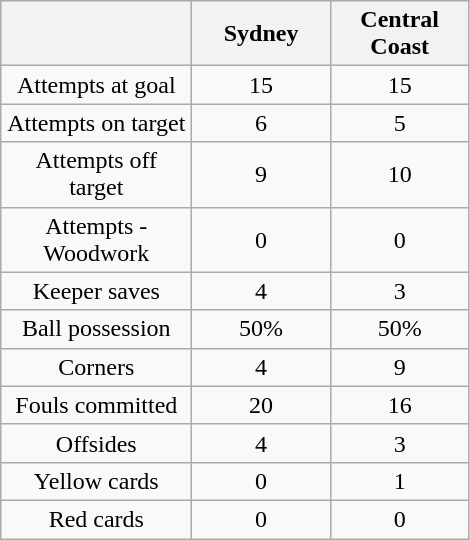<table class="wikitable" style="text-align: center">
<tr>
<th width=120></th>
<th width=85>Sydney</th>
<th width=85>Central Coast</th>
</tr>
<tr>
<td>Attempts at goal</td>
<td>15</td>
<td>15</td>
</tr>
<tr>
<td>Attempts on target</td>
<td>6</td>
<td>5</td>
</tr>
<tr>
<td>Attempts off target</td>
<td>9</td>
<td>10</td>
</tr>
<tr>
<td>Attempts - Woodwork</td>
<td>0</td>
<td>0</td>
</tr>
<tr>
<td>Keeper saves</td>
<td>4</td>
<td>3</td>
</tr>
<tr>
<td>Ball possession</td>
<td>50%</td>
<td>50%</td>
</tr>
<tr>
<td>Corners</td>
<td>4</td>
<td>9</td>
</tr>
<tr>
<td>Fouls committed</td>
<td>20</td>
<td>16</td>
</tr>
<tr>
<td>Offsides</td>
<td>4</td>
<td>3</td>
</tr>
<tr>
<td>Yellow cards</td>
<td>0</td>
<td>1</td>
</tr>
<tr>
<td>Red cards</td>
<td>0</td>
<td>0</td>
</tr>
</table>
